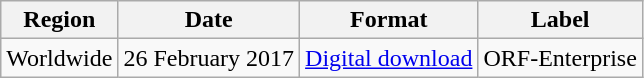<table class=wikitable>
<tr>
<th>Region</th>
<th>Date</th>
<th>Format</th>
<th>Label</th>
</tr>
<tr>
<td>Worldwide</td>
<td>26 February 2017</td>
<td><a href='#'>Digital download</a></td>
<td>ORF-Enterprise</td>
</tr>
</table>
